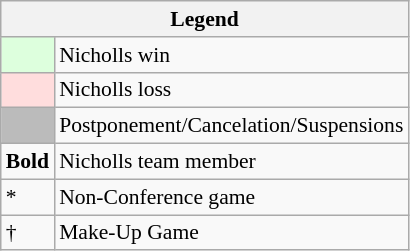<table class="wikitable" style="font-size:90%">
<tr>
<th colspan="2">Legend</th>
</tr>
<tr ()>
<td bgcolor="#ddffdd"> </td>
<td>Nicholls win</td>
</tr>
<tr>
<td bgcolor="#ffdddd"> </td>
<td>Nicholls loss</td>
</tr>
<tr>
<td bgcolor="#bbbbbb"> </td>
<td>Postponement/Cancelation/Suspensions</td>
</tr>
<tr>
<td><strong>Bold</strong></td>
<td>Nicholls team member</td>
</tr>
<tr>
<td>*</td>
<td>Non-Conference game</td>
</tr>
<tr>
<td>†</td>
<td>Make-Up Game</td>
</tr>
</table>
